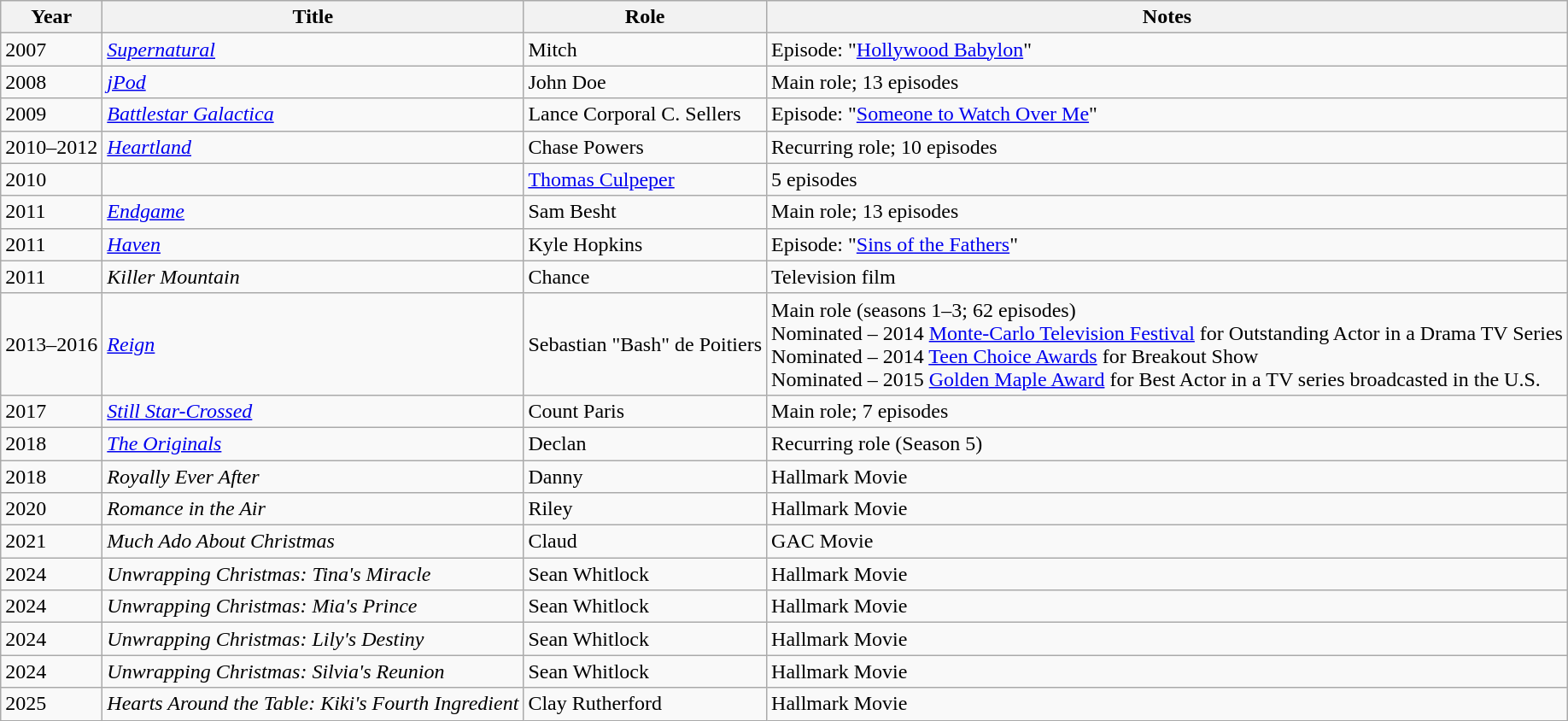<table class="wikitable sortable">
<tr>
<th>Year</th>
<th>Title</th>
<th>Role</th>
<th class="unsortable">Notes</th>
</tr>
<tr>
<td>2007</td>
<td><em><a href='#'>Supernatural</a></em></td>
<td>Mitch</td>
<td>Episode: "<a href='#'>Hollywood Babylon</a>"</td>
</tr>
<tr>
<td>2008</td>
<td><em><a href='#'>jPod</a></em></td>
<td>John Doe</td>
<td>Main role; 13 episodes</td>
</tr>
<tr>
<td>2009</td>
<td><em><a href='#'>Battlestar Galactica</a></em></td>
<td>Lance Corporal C. Sellers</td>
<td>Episode: "<a href='#'>Someone to Watch Over Me</a>"</td>
</tr>
<tr>
<td>2010–2012</td>
<td><em><a href='#'>Heartland</a></em></td>
<td>Chase Powers</td>
<td>Recurring role; 10 episodes</td>
</tr>
<tr>
<td>2010</td>
<td><em></em></td>
<td><a href='#'>Thomas Culpeper</a></td>
<td>5 episodes</td>
</tr>
<tr>
<td>2011</td>
<td><em><a href='#'>Endgame</a></em></td>
<td>Sam Besht</td>
<td>Main role; 13 episodes</td>
</tr>
<tr>
<td>2011</td>
<td><em><a href='#'>Haven</a></em></td>
<td>Kyle Hopkins</td>
<td>Episode: "<a href='#'>Sins of the Fathers</a>"</td>
</tr>
<tr>
<td>2011</td>
<td><em>Killer Mountain</em></td>
<td>Chance</td>
<td>Television film</td>
</tr>
<tr>
<td>2013–2016</td>
<td><em><a href='#'>Reign</a></em></td>
<td>Sebastian "Bash" de Poitiers</td>
<td>Main role (seasons 1–3; 62 episodes) <br>Nominated – 2014 <a href='#'>Monte-Carlo Television Festival</a> for Outstanding Actor in a Drama TV Series <br> Nominated – 2014 <a href='#'>Teen Choice Awards</a> for Breakout Show <br> Nominated – 2015 <a href='#'>Golden Maple Award</a> for Best Actor in a TV series broadcasted in the U.S.</td>
</tr>
<tr>
<td>2017</td>
<td><em><a href='#'>Still Star-Crossed</a></em></td>
<td>Count Paris</td>
<td>Main role; 7 episodes</td>
</tr>
<tr>
<td>2018</td>
<td data-sort-value="Originals, The"><em><a href='#'>The Originals</a></em></td>
<td>Declan</td>
<td>Recurring role (Season 5)</td>
</tr>
<tr>
<td>2018</td>
<td><em>Royally Ever After</em></td>
<td>Danny</td>
<td>Hallmark Movie</td>
</tr>
<tr>
<td>2020</td>
<td><em>Romance in the Air</em></td>
<td>Riley</td>
<td>Hallmark Movie</td>
</tr>
<tr>
<td>2021</td>
<td><em>Much Ado About Christmas</em></td>
<td>Claud</td>
<td>GAC Movie</td>
</tr>
<tr>
<td>2024</td>
<td><em>Unwrapping Christmas: Tina's Miracle</em></td>
<td>Sean Whitlock</td>
<td>Hallmark Movie</td>
</tr>
<tr>
<td>2024</td>
<td><em>Unwrapping Christmas: Mia's Prince</em></td>
<td>Sean Whitlock</td>
<td>Hallmark Movie</td>
</tr>
<tr>
<td>2024</td>
<td><em>Unwrapping Christmas: Lily's Destiny</em></td>
<td>Sean Whitlock</td>
<td>Hallmark Movie</td>
</tr>
<tr>
<td>2024</td>
<td><em>Unwrapping Christmas: Silvia's Reunion</em></td>
<td>Sean Whitlock</td>
<td>Hallmark Movie</td>
</tr>
<tr>
<td>2025</td>
<td><em>Hearts Around the Table: Kiki's Fourth Ingredient</em></td>
<td>Clay Rutherford</td>
<td>Hallmark Movie</td>
</tr>
</table>
